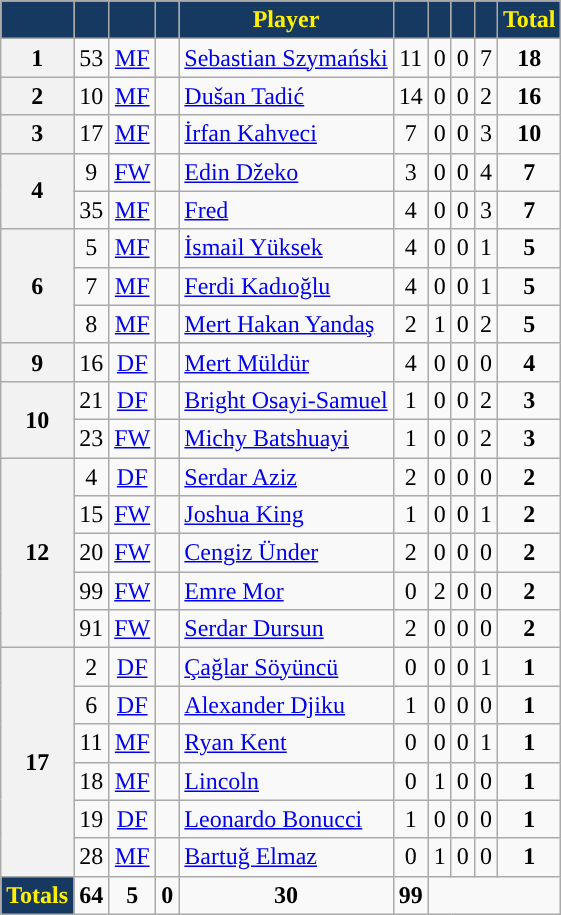<table class="wikitable" style="text-align:center">
<tr>
<th style="background:#163962; color:#FFF000; "></th>
<th style="background:#163962; color:#FFF000; "></th>
<th style="background:#163962; color:#FFF000; "></th>
<th style="background:#163962; color:#FFF000; "></th>
<th style="background:#163962; color:#FFF000; ">Player</th>
<th style="background:#163962; color:#FFF000; "></th>
<th style="background:#163962; color:#FFF000; "></th>
<th style="background:#163962; color:#FFF000; "></th>
<th style="background:#163962; color:#FFF000; "></th>
<th style="background:#163962; color:#FFF000; ">Total</th>
</tr>
<tr>
<th>1</th>
<td>53</td>
<td><a href='#'>MF</a></td>
<td></td>
<td align=left><a href='#'>Sebastian Szymański</a></td>
<td>11</td>
<td>0</td>
<td>0</td>
<td>7</td>
<td><strong>18</strong></td>
</tr>
<tr>
<th>2</th>
<td>10</td>
<td><a href='#'>MF</a></td>
<td></td>
<td align=left><a href='#'>Dušan Tadić</a></td>
<td>14</td>
<td>0</td>
<td>0</td>
<td>2</td>
<td><strong>16</strong></td>
</tr>
<tr>
<th>3</th>
<td>17</td>
<td><a href='#'>MF</a></td>
<td></td>
<td align=left><a href='#'>İrfan Kahveci</a></td>
<td>7</td>
<td>0</td>
<td>0</td>
<td>3</td>
<td><strong>10</strong></td>
</tr>
<tr>
<th rowspan="2">4</th>
<td>9</td>
<td><a href='#'>FW</a></td>
<td></td>
<td align=left><a href='#'>Edin Džeko</a></td>
<td>3</td>
<td>0</td>
<td>0</td>
<td>4</td>
<td><strong>7</strong></td>
</tr>
<tr>
<td>35</td>
<td><a href='#'>MF</a></td>
<td></td>
<td align=left><a href='#'>Fred</a></td>
<td>4</td>
<td>0</td>
<td>0</td>
<td>3</td>
<td><strong>7</strong></td>
</tr>
<tr>
<th rowspan="3">6</th>
<td>5</td>
<td><a href='#'>MF</a></td>
<td></td>
<td align=left><a href='#'>İsmail Yüksek</a></td>
<td>4</td>
<td>0</td>
<td>0</td>
<td>1</td>
<td><strong>5</strong></td>
</tr>
<tr>
<td>7</td>
<td><a href='#'>MF</a></td>
<td></td>
<td align=left><a href='#'>Ferdi Kadıoğlu</a></td>
<td>4</td>
<td>0</td>
<td>0</td>
<td>1</td>
<td><strong>5</strong></td>
</tr>
<tr>
<td>8</td>
<td><a href='#'>MF</a></td>
<td></td>
<td align=left><a href='#'>Mert Hakan Yandaş</a></td>
<td>2</td>
<td>1</td>
<td>0</td>
<td>2</td>
<td><strong>5</strong></td>
</tr>
<tr>
<th>9</th>
<td>16</td>
<td><a href='#'>DF</a></td>
<td></td>
<td align=left><a href='#'>Mert Müldür</a></td>
<td>4</td>
<td>0</td>
<td>0</td>
<td>0</td>
<td><strong>4</strong></td>
</tr>
<tr>
<th rowspan="2">10</th>
<td>21</td>
<td><a href='#'>DF</a></td>
<td></td>
<td align=left><a href='#'>Bright Osayi-Samuel</a></td>
<td>1</td>
<td>0</td>
<td>0</td>
<td>2</td>
<td><strong>3</strong></td>
</tr>
<tr>
<td>23</td>
<td><a href='#'>FW</a></td>
<td></td>
<td align=left><a href='#'>Michy Batshuayi</a></td>
<td>1</td>
<td>0</td>
<td>0</td>
<td>2</td>
<td><strong>3</strong></td>
</tr>
<tr>
<th rowspan="5">12</th>
<td>4</td>
<td><a href='#'>DF</a></td>
<td></td>
<td align=left><a href='#'>Serdar Aziz</a></td>
<td>2</td>
<td>0</td>
<td>0</td>
<td>0</td>
<td><strong>2</strong></td>
</tr>
<tr>
<td>15</td>
<td><a href='#'>FW</a></td>
<td></td>
<td align=left><a href='#'>Joshua King</a></td>
<td>1</td>
<td>0</td>
<td>0</td>
<td>1</td>
<td><strong>2</strong></td>
</tr>
<tr>
<td>20</td>
<td><a href='#'>FW</a></td>
<td></td>
<td align=left><a href='#'>Cengiz Ünder</a></td>
<td>2</td>
<td>0</td>
<td>0</td>
<td>0</td>
<td><strong>2</strong></td>
</tr>
<tr>
<td>99</td>
<td><a href='#'>FW</a></td>
<td></td>
<td align=left><a href='#'>Emre Mor</a></td>
<td>0</td>
<td>2</td>
<td>0</td>
<td>0</td>
<td><strong>2</strong></td>
</tr>
<tr>
<td>91</td>
<td><a href='#'>FW</a></td>
<td></td>
<td align=left><a href='#'>Serdar Dursun</a></td>
<td>2</td>
<td>0</td>
<td>0</td>
<td>0</td>
<td><strong>2</strong></td>
</tr>
<tr>
<th rowspan="6">17</th>
<td>2</td>
<td><a href='#'>DF</a></td>
<td></td>
<td align=left><a href='#'>Çağlar Söyüncü</a></td>
<td>0</td>
<td>0</td>
<td>0</td>
<td>1</td>
<td><strong>1</strong></td>
</tr>
<tr>
<td>6</td>
<td><a href='#'>DF</a></td>
<td></td>
<td align=left><a href='#'>Alexander Djiku</a></td>
<td>1</td>
<td>0</td>
<td>0</td>
<td>0</td>
<td><strong>1</strong></td>
</tr>
<tr>
<td>11</td>
<td><a href='#'>MF</a></td>
<td></td>
<td align=left><a href='#'>Ryan Kent</a></td>
<td>0</td>
<td>0</td>
<td>0</td>
<td>1</td>
<td><strong>1</strong></td>
</tr>
<tr>
<td>18</td>
<td><a href='#'>MF</a></td>
<td></td>
<td align=left><a href='#'>Lincoln</a></td>
<td>0</td>
<td>1</td>
<td>0</td>
<td>0</td>
<td><strong>1</strong></td>
</tr>
<tr>
<td>19</td>
<td><a href='#'>DF</a></td>
<td></td>
<td align=left><a href='#'>Leonardo Bonucci</a></td>
<td>1</td>
<td>0</td>
<td>0</td>
<td>0</td>
<td><strong>1</strong></td>
</tr>
<tr>
<td>28</td>
<td><a href='#'>MF</a></td>
<td></td>
<td align=left><a href='#'>Bartuğ Elmaz</a></td>
<td>0</td>
<td>1</td>
<td>0</td>
<td>0</td>
<td><strong>1</strong></td>
</tr>
<tr>
<td style="background:#163962; color:#FFF000; "><strong>Totals</strong></td>
<td><strong>64</strong></td>
<td><strong>5</strong></td>
<td><strong>0</strong></td>
<td><strong>30</strong></td>
<td><strong>99</strong></td>
</tr>
</table>
